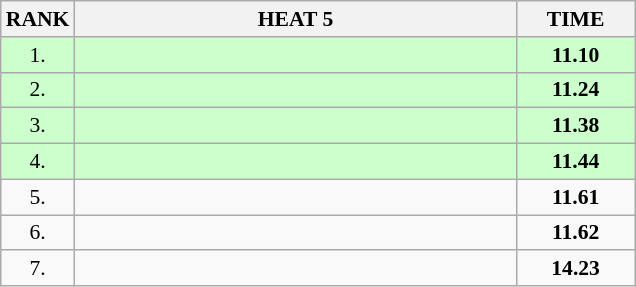<table class="wikitable" style="border-collapse: collapse; font-size: 90%;">
<tr>
<th>RANK</th>
<th style="width: 20em">HEAT 5</th>
<th style="width: 5em">TIME</th>
</tr>
<tr style="background:#ccffcc;">
<td align="center">1.</td>
<td></td>
<td align="center"><strong>11.10</strong></td>
</tr>
<tr style="background:#ccffcc;">
<td align="center">2.</td>
<td></td>
<td align="center"><strong>11.24</strong></td>
</tr>
<tr style="background:#ccffcc;">
<td align="center">3.</td>
<td></td>
<td align="center"><strong>11.38</strong></td>
</tr>
<tr style="background:#ccffcc;">
<td align="center">4.</td>
<td></td>
<td align="center"><strong>11.44</strong></td>
</tr>
<tr>
<td align="center">5.</td>
<td></td>
<td align="center"><strong>11.61</strong></td>
</tr>
<tr>
<td align="center">6.</td>
<td></td>
<td align="center"><strong>11.62</strong></td>
</tr>
<tr>
<td align="center">7.</td>
<td></td>
<td align="center"><strong>14.23</strong></td>
</tr>
</table>
